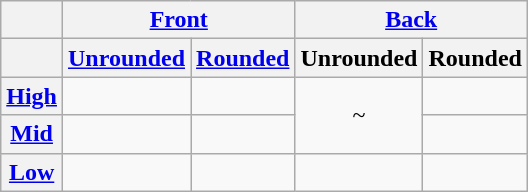<table class="wikitable">
<tr>
<th></th>
<th colspan=2><a href='#'>Front</a></th>
<th colspan=2><a href='#'>Back</a></th>
</tr>
<tr>
<th></th>
<th><a href='#'>Unrounded</a></th>
<th><a href='#'>Rounded</a></th>
<th>Unrounded</th>
<th>Rounded</th>
</tr>
<tr align=center>
<th><a href='#'>High</a></th>
<td></td>
<td></td>
<td rowspan=2>~</td>
<td></td>
</tr>
<tr align=center>
<th><a href='#'>Mid</a></th>
<td></td>
<td></td>
<td></td>
</tr>
<tr align=center>
<th><a href='#'>Low</a></th>
<td></td>
<td></td>
<td></td>
<td></td>
</tr>
</table>
